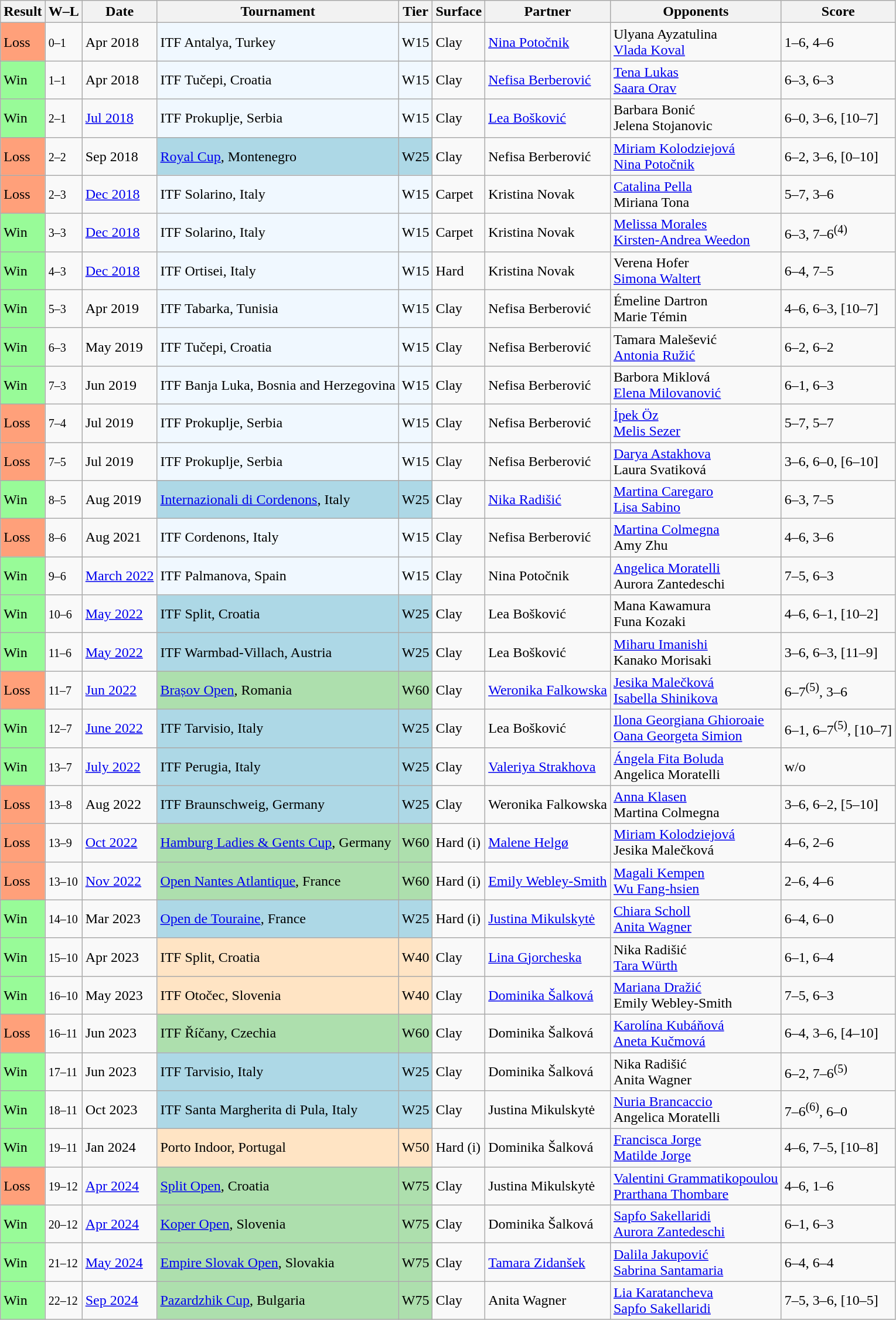<table class="wikitable sortable">
<tr>
<th>Result</th>
<th class="unsortable">W–L</th>
<th>Date</th>
<th>Tournament</th>
<th>Tier</th>
<th>Surface</th>
<th>Partner</th>
<th>Opponents</th>
<th class="unsortable">Score</th>
</tr>
<tr>
<td bgcolor=#ffa07a>Loss</td>
<td><small>0–1</small></td>
<td>Apr 2018</td>
<td style="background:#f0f8ff;">ITF Antalya, Turkey</td>
<td style="background:#f0f8ff;">W15</td>
<td>Clay</td>
<td> <a href='#'>Nina Potočnik</a></td>
<td> Ulyana Ayzatulina <br>  <a href='#'>Vlada Koval</a></td>
<td>1–6, 4–6</td>
</tr>
<tr>
<td style="background:#98fb98;">Win</td>
<td><small>1–1</small></td>
<td>Apr 2018</td>
<td style="background:#f0f8ff;">ITF Tučepi, Croatia</td>
<td style="background:#f0f8ff;">W15</td>
<td>Clay</td>
<td> <a href='#'>Nefisa Berberović</a></td>
<td> <a href='#'>Tena Lukas</a> <br>  <a href='#'>Saara Orav</a></td>
<td>6–3, 6–3</td>
</tr>
<tr>
<td style="background:#98fb98;">Win</td>
<td><small>2–1</small></td>
<td><a href='#'>Jul 2018</a></td>
<td style="background:#f0f8ff;">ITF Prokuplje, Serbia</td>
<td style="background:#f0f8ff;">W15</td>
<td>Clay</td>
<td> <a href='#'>Lea Bošković</a></td>
<td> Barbara Bonić <br>  Jelena Stojanovic</td>
<td>6–0, 3–6, [10–7]</td>
</tr>
<tr>
<td style="background:#ffa07a;">Loss</td>
<td><small>2–2</small></td>
<td>Sep 2018</td>
<td style="background:lightblue;"><a href='#'>Royal Cup</a>, Montenegro</td>
<td style="background:lightblue;">W25</td>
<td>Clay</td>
<td> Nefisa Berberović</td>
<td> <a href='#'>Miriam Kolodziejová</a> <br>  <a href='#'>Nina Potočnik</a></td>
<td>6–2, 3–6, [0–10]</td>
</tr>
<tr>
<td style="background:#ffa07a;">Loss</td>
<td><small>2–3</small></td>
<td><a href='#'>Dec 2018</a></td>
<td style="background:#f0f8ff;">ITF Solarino, Italy</td>
<td style="background:#f0f8ff;">W15</td>
<td>Carpet</td>
<td> Kristina Novak</td>
<td> <a href='#'>Catalina Pella</a> <br>  Miriana Tona</td>
<td>5–7, 3–6</td>
</tr>
<tr>
<td style="background:#98fb98;">Win</td>
<td><small>3–3</small></td>
<td><a href='#'>Dec 2018</a></td>
<td style="background:#f0f8ff;">ITF Solarino, Italy</td>
<td style="background:#f0f8ff;">W15</td>
<td>Carpet</td>
<td> Kristina Novak</td>
<td> <a href='#'>Melissa Morales</a> <br>  <a href='#'>Kirsten-Andrea Weedon</a></td>
<td>6–3, 7–6<sup>(4)</sup></td>
</tr>
<tr>
<td style="background:#98fb98;">Win</td>
<td><small>4–3</small></td>
<td><a href='#'>Dec 2018</a></td>
<td style="background:#f0f8ff;">ITF Ortisei, Italy</td>
<td style="background:#f0f8ff;">W15</td>
<td>Hard</td>
<td> Kristina Novak</td>
<td> Verena Hofer <br>  <a href='#'>Simona Waltert</a></td>
<td>6–4, 7–5</td>
</tr>
<tr>
<td style="background:#98fb98;">Win</td>
<td><small>5–3</small></td>
<td>Apr 2019</td>
<td style="background:#f0f8ff;">ITF Tabarka, Tunisia</td>
<td style="background:#f0f8ff;">W15</td>
<td>Clay</td>
<td> Nefisa Berberović</td>
<td> Émeline Dartron <br>  Marie Témin</td>
<td>4–6, 6–3, [10–7]</td>
</tr>
<tr>
<td style="background:#98fb98;">Win</td>
<td><small>6–3</small></td>
<td>May 2019</td>
<td style="background:#f0f8ff;">ITF Tučepi, Croatia</td>
<td style="background:#f0f8ff;">W15</td>
<td>Clay</td>
<td> Nefisa Berberović</td>
<td> Tamara Malešević <br>  <a href='#'>Antonia Ružić</a></td>
<td>6–2, 6–2</td>
</tr>
<tr>
<td style="background:#98fb98;">Win</td>
<td><small>7–3</small></td>
<td>Jun 2019</td>
<td style="background:#f0f8ff;">ITF Banja Luka, Bosnia and Herzegovina</td>
<td style="background:#f0f8ff;">W15</td>
<td>Clay</td>
<td> Nefisa Berberović</td>
<td> Barbora Miklová <br>  <a href='#'>Elena Milovanović</a></td>
<td>6–1, 6–3</td>
</tr>
<tr>
<td style="background:#ffa07a;">Loss</td>
<td><small>7–4</small></td>
<td>Jul 2019</td>
<td style="background:#f0f8ff;">ITF Prokuplje, Serbia</td>
<td style="background:#f0f8ff;">W15</td>
<td>Clay</td>
<td> Nefisa Berberović</td>
<td> <a href='#'>İpek Öz</a> <br>  <a href='#'>Melis Sezer</a></td>
<td>5–7, 5–7</td>
</tr>
<tr>
<td style="background:#ffa07a;">Loss</td>
<td><small>7–5</small></td>
<td>Jul 2019</td>
<td style="background:#f0f8ff;">ITF Prokuplje, Serbia</td>
<td style="background:#f0f8ff;">W15</td>
<td>Clay</td>
<td> Nefisa Berberović</td>
<td> <a href='#'>Darya Astakhova</a> <br>  Laura Svatiková</td>
<td>3–6, 6–0, [6–10]</td>
</tr>
<tr>
<td style="background:#98fb98;">Win</td>
<td><small>8–5</small></td>
<td>Aug 2019</td>
<td style="background:lightblue;"><a href='#'>Internazionali di Cordenons</a>, Italy</td>
<td style="background:lightblue;">W25</td>
<td>Clay</td>
<td> <a href='#'>Nika Radišić</a></td>
<td> <a href='#'>Martina Caregaro</a> <br>  <a href='#'>Lisa Sabino</a></td>
<td>6–3, 7–5</td>
</tr>
<tr>
<td style="background:#ffa07a;">Loss</td>
<td><small>8–6</small></td>
<td>Aug 2021</td>
<td style="background:#f0f8ff;">ITF Cordenons, Italy</td>
<td style="background:#f0f8ff;">W15</td>
<td>Clay</td>
<td> Nefisa Berberović</td>
<td> <a href='#'>Martina Colmegna</a> <br>  Amy Zhu</td>
<td>4–6, 3–6</td>
</tr>
<tr>
<td style="background:#98fb98;">Win</td>
<td><small>9–6</small></td>
<td><a href='#'>March 2022</a></td>
<td style="background:#f0f8ff;">ITF Palmanova, Spain</td>
<td style="background:#f0f8ff;">W15</td>
<td>Clay</td>
<td> Nina Potočnik</td>
<td> <a href='#'>Angelica Moratelli</a> <br>  Aurora Zantedeschi</td>
<td>7–5, 6–3</td>
</tr>
<tr>
<td style="background:#98FB98;">Win</td>
<td><small>10–6</small></td>
<td><a href='#'>May 2022</a></td>
<td style="background:lightblue;">ITF Split, Croatia</td>
<td style="background:lightblue;">W25</td>
<td>Clay</td>
<td> Lea Bošković</td>
<td> Mana Kawamura <br>  Funa Kozaki</td>
<td>4–6, 6–1, [10–2]</td>
</tr>
<tr>
<td style="background:#98FB98;">Win</td>
<td><small>11–6</small></td>
<td><a href='#'>May 2022</a></td>
<td style="background:lightblue;">ITF Warmbad-Villach, Austria</td>
<td style="background:lightblue;">W25</td>
<td>Clay</td>
<td> Lea Bošković</td>
<td> <a href='#'>Miharu Imanishi</a> <br>  Kanako Morisaki</td>
<td>3–6, 6–3, [11–9]</td>
</tr>
<tr>
<td style="background:#ffa07a;">Loss</td>
<td><small>11–7</small></td>
<td><a href='#'>Jun 2022</a></td>
<td style="background:#addfad;"><a href='#'>Brașov Open</a>, Romania</td>
<td style="background:#addfad;">W60</td>
<td>Clay</td>
<td> <a href='#'>Weronika Falkowska</a></td>
<td> <a href='#'>Jesika Malečková</a> <br>  <a href='#'>Isabella Shinikova</a></td>
<td>6–7<sup>(5)</sup>, 3–6</td>
</tr>
<tr>
<td style="background:#98FB98;">Win</td>
<td><small>12–7</small></td>
<td><a href='#'>June 2022</a></td>
<td style="background:lightblue;">ITF Tarvisio, Italy</td>
<td style="background:lightblue;">W25</td>
<td>Clay</td>
<td> Lea Bošković</td>
<td> <a href='#'>Ilona Georgiana Ghioroaie</a> <br>  <a href='#'>Oana Georgeta Simion</a></td>
<td>6–1, 6–7<sup>(5)</sup>, [10–7]</td>
</tr>
<tr>
<td style="background:#98FB98;">Win</td>
<td><small>13–7</small></td>
<td><a href='#'>July 2022</a></td>
<td style="background:lightblue;">ITF Perugia, Italy</td>
<td style="background:lightblue;">W25</td>
<td>Clay</td>
<td> <a href='#'>Valeriya Strakhova</a></td>
<td> <a href='#'>Ángela Fita Boluda</a> <br>  Angelica Moratelli</td>
<td>w/o</td>
</tr>
<tr>
<td style="background:#ffa07a;">Loss</td>
<td><small>13–8</small></td>
<td>Aug 2022</td>
<td style="background:lightblue;">ITF Braunschweig, Germany</td>
<td style="background:lightblue;">W25</td>
<td>Clay</td>
<td> Weronika Falkowska</td>
<td> <a href='#'>Anna Klasen</a> <br>  Martina Colmegna</td>
<td>3–6, 6–2, [5–10]</td>
</tr>
<tr>
<td style="background:#ffa07a;">Loss</td>
<td><small>13–9</small></td>
<td><a href='#'>Oct 2022</a></td>
<td style="background:#addfad;"><a href='#'>Hamburg Ladies & Gents Cup</a>, Germany</td>
<td style="background:#addfad;">W60</td>
<td>Hard (i)</td>
<td> <a href='#'>Malene Helgø</a></td>
<td> <a href='#'>Miriam Kolodziejová</a> <br>  Jesika Malečková</td>
<td>4–6, 2–6</td>
</tr>
<tr>
<td style="background:#ffa07a;">Loss</td>
<td><small>13–10</small></td>
<td><a href='#'>Nov 2022</a></td>
<td style="background:#addfad;"><a href='#'>Open Nantes Atlantique</a>, France</td>
<td style="background:#addfad;">W60</td>
<td>Hard (i)</td>
<td> <a href='#'>Emily Webley-Smith</a></td>
<td> <a href='#'>Magali Kempen</a> <br>  <a href='#'>Wu Fang-hsien</a></td>
<td>2–6, 4–6</td>
</tr>
<tr>
<td style="background:#98FB98;">Win</td>
<td><small>14–10</small></td>
<td>Mar 2023</td>
<td style="background:lightblue;"><a href='#'>Open de Touraine</a>, France</td>
<td style="background:lightblue;">W25</td>
<td>Hard (i)</td>
<td> <a href='#'>Justina Mikulskytė</a></td>
<td> <a href='#'>Chiara Scholl</a> <br>  <a href='#'>Anita Wagner</a></td>
<td>6–4, 6–0</td>
</tr>
<tr>
<td style="background:#98FB98;">Win</td>
<td><small>15–10</small></td>
<td>Apr 2023</td>
<td style="background:#ffe4c4;">ITF Split, Croatia</td>
<td style="background:#ffe4c4;">W40</td>
<td>Clay</td>
<td> <a href='#'>Lina Gjorcheska</a></td>
<td> Nika Radišić <br>  <a href='#'>Tara Würth</a></td>
<td>6–1, 6–4</td>
</tr>
<tr>
<td style="background:#98FB98;">Win</td>
<td><small>16–10</small></td>
<td>May 2023</td>
<td style="background:#ffe4c4;">ITF Otočec, Slovenia</td>
<td style="background:#ffe4c4;">W40</td>
<td>Clay</td>
<td> <a href='#'>Dominika Šalková</a></td>
<td> <a href='#'>Mariana Dražić</a> <br>  Emily Webley-Smith</td>
<td>7–5, 6–3</td>
</tr>
<tr>
<td style="background:#ffa07a;">Loss</td>
<td><small>16–11</small></td>
<td>Jun 2023</td>
<td style="background:#addfad;">ITF Říčany, Czechia</td>
<td style="background:#addfad;">W60</td>
<td>Clay</td>
<td> Dominika Šalková</td>
<td> <a href='#'>Karolína Kubáňová</a> <br>  <a href='#'>Aneta Kučmová</a></td>
<td>6–4, 3–6, [4–10]</td>
</tr>
<tr>
<td style="background:#98FB98;">Win</td>
<td><small>17–11</small></td>
<td>Jun 2023</td>
<td style="background:lightblue;">ITF Tarvisio, Italy</td>
<td style="background:lightblue;">W25</td>
<td>Clay</td>
<td> Dominika Šalková</td>
<td> Nika Radišić <br>  Anita Wagner</td>
<td>6–2, 7–6<sup>(5)</sup></td>
</tr>
<tr>
<td style="background:#98FB98;">Win</td>
<td><small>18–11</small></td>
<td>Oct 2023</td>
<td style="background:lightblue;">ITF Santa Margherita di Pula, Italy</td>
<td style="background:lightblue;">W25</td>
<td>Clay</td>
<td> Justina Mikulskytė</td>
<td> <a href='#'>Nuria Brancaccio</a> <br>  Angelica Moratelli</td>
<td>7–6<sup>(6)</sup>, 6–0</td>
</tr>
<tr>
<td style="background:#98FB98;">Win</td>
<td><small>19–11</small></td>
<td>Jan 2024</td>
<td style="background:#ffe4c4;">Porto Indoor, Portugal</td>
<td style="background:#ffe4c4;">W50</td>
<td>Hard (i)</td>
<td> Dominika Šalková</td>
<td> <a href='#'>Francisca Jorge</a> <br>  <a href='#'>Matilde Jorge</a></td>
<td>4–6, 7–5, [10–8]</td>
</tr>
<tr>
<td style="background:#ffa07a;">Loss</td>
<td><small>19–12</small></td>
<td><a href='#'>Apr 2024</a></td>
<td style="background:#addfad;"><a href='#'>Split Open</a>, Croatia</td>
<td style="background:#addfad;">W75</td>
<td>Clay</td>
<td> Justina Mikulskytė</td>
<td> <a href='#'>Valentini Grammatikopoulou</a> <br>  <a href='#'>Prarthana Thombare</a></td>
<td>4–6, 1–6</td>
</tr>
<tr>
<td style="background:#98FB98;">Win</td>
<td><small>20–12</small></td>
<td><a href='#'>Apr 2024</a></td>
<td style="background:#addfad;"><a href='#'>Koper Open</a>, Slovenia</td>
<td style="background:#addfad;">W75</td>
<td>Clay</td>
<td> Dominika Šalková</td>
<td> <a href='#'>Sapfo Sakellaridi</a> <br>  <a href='#'>Aurora Zantedeschi</a></td>
<td>6–1, 6–3</td>
</tr>
<tr>
<td style="background:#98FB98;">Win</td>
<td><small>21–12</small></td>
<td><a href='#'>May 2024</a></td>
<td style="background:#addfad;"><a href='#'>Empire Slovak Open</a>, Slovakia</td>
<td style="background:#addfad;">W75</td>
<td>Clay</td>
<td> <a href='#'>Tamara Zidanšek</a></td>
<td> <a href='#'>Dalila Jakupović</a> <br>  <a href='#'>Sabrina Santamaria</a></td>
<td>6–4, 6–4</td>
</tr>
<tr>
<td style="background:#98FB98;">Win</td>
<td><small>22–12</small></td>
<td><a href='#'>Sep 2024</a></td>
<td style="background:#addfad;"><a href='#'>Pazardzhik Cup</a>, Bulgaria</td>
<td style="background:#addfad;">W75</td>
<td>Clay</td>
<td> Anita Wagner</td>
<td> <a href='#'>Lia Karatancheva</a> <br>  <a href='#'>Sapfo Sakellaridi</a></td>
<td>7–5, 3–6, [10–5]</td>
</tr>
</table>
